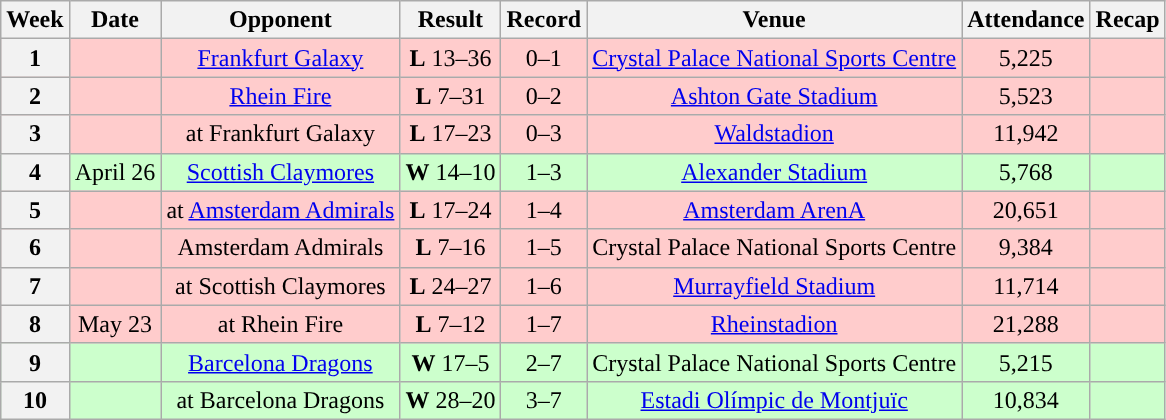<table class="wikitable" style="text-align:center">
<tr>
<th>Week</th>
<th>Date</th>
<th>Opponent</th>
<th>Result</th>
<th>Record</th>
<th>Venue</th>
<th>Attendance</th>
<th>Recap</th>
</tr>
<tr style="background:#fcc">
<th>1</th>
<td></td>
<td><a href='#'>Frankfurt Galaxy</a></td>
<td><strong>L</strong> 13–36</td>
<td>0–1</td>
<td><a href='#'>Crystal Palace National Sports Centre</a></td>
<td>5,225</td>
<td></td>
</tr>
<tr style="background:#fcc">
<th>2</th>
<td></td>
<td><a href='#'>Rhein Fire</a></td>
<td><strong>L</strong> 7–31</td>
<td>0–2</td>
<td><a href='#'>Ashton Gate Stadium</a></td>
<td>5,523</td>
<td></td>
</tr>
<tr style="background:#fcc">
<th>3</th>
<td></td>
<td>at Frankfurt Galaxy</td>
<td><strong>L</strong> 17–23 </td>
<td>0–3</td>
<td><a href='#'>Waldstadion</a></td>
<td>11,942</td>
<td></td>
</tr>
<tr style="background:#cfc">
<th>4</th>
<td>April 26</td>
<td><a href='#'>Scottish Claymores</a></td>
<td><strong>W</strong> 14–10</td>
<td>1–3</td>
<td><a href='#'>Alexander Stadium</a></td>
<td>5,768</td>
<td></td>
</tr>
<tr style="background:#fcc">
<th>5</th>
<td></td>
<td>at <a href='#'>Amsterdam Admirals</a></td>
<td><strong>L</strong> 17–24</td>
<td>1–4</td>
<td><a href='#'>Amsterdam ArenA</a></td>
<td>20,651</td>
<td></td>
</tr>
<tr style="background:#fcc">
<th>6</th>
<td></td>
<td>Amsterdam Admirals</td>
<td><strong>L</strong> 7–16</td>
<td>1–5</td>
<td>Crystal Palace National Sports Centre</td>
<td>9,384</td>
<td></td>
</tr>
<tr style="background:#fcc">
<th>7</th>
<td></td>
<td>at Scottish Claymores</td>
<td><strong>L</strong> 24–27</td>
<td>1–6</td>
<td><a href='#'>Murrayfield Stadium</a></td>
<td>11,714</td>
<td></td>
</tr>
<tr style="background:#fcc">
<th>8</th>
<td>May 23</td>
<td>at Rhein Fire</td>
<td><strong>L</strong> 7–12</td>
<td>1–7</td>
<td><a href='#'>Rheinstadion</a></td>
<td>21,288</td>
<td></td>
</tr>
<tr style="background:#cfc">
<th>9</th>
<td></td>
<td><a href='#'>Barcelona Dragons</a></td>
<td><strong>W</strong> 17–5</td>
<td>2–7</td>
<td>Crystal Palace National Sports Centre</td>
<td>5,215</td>
<td></td>
</tr>
<tr style="background:#cfc">
<th>10</th>
<td></td>
<td>at Barcelona Dragons</td>
<td><strong>W</strong> 28–20</td>
<td>3–7</td>
<td><a href='#'>Estadi Olímpic de Montjuïc</a></td>
<td>10,834</td>
<td></td>
</tr>
</table>
